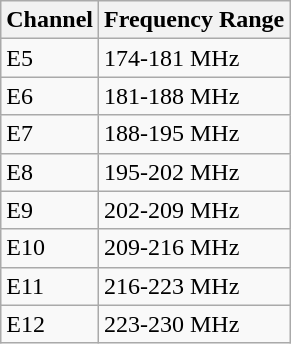<table class="wikitable sortable static-row-numbers">
<tr>
<th>Channel</th>
<th>Frequency Range</th>
</tr>
<tr>
<td>E5</td>
<td>174-181 MHz</td>
</tr>
<tr>
<td>E6</td>
<td>181-188 MHz</td>
</tr>
<tr>
<td>E7</td>
<td>188-195 MHz</td>
</tr>
<tr>
<td>E8</td>
<td>195-202 MHz</td>
</tr>
<tr>
<td>E9</td>
<td>202-209 MHz</td>
</tr>
<tr>
<td>E10</td>
<td>209-216 MHz</td>
</tr>
<tr>
<td>E11</td>
<td>216-223 MHz</td>
</tr>
<tr>
<td>E12</td>
<td>223-230 MHz</td>
</tr>
</table>
